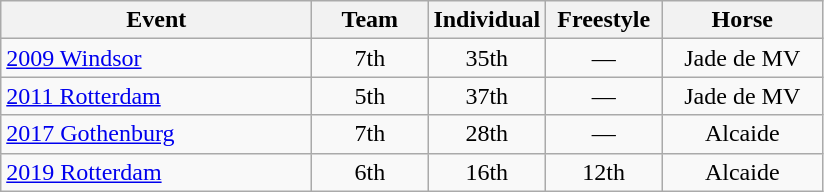<table class="wikitable" style="text-align: center;">
<tr ">
<th style="width:200px;">Event</th>
<th style="width:70px;">Team</th>
<th style="width:70px;">Individual</th>
<th style="width:70px;">Freestyle</th>
<th style="width:100px;">Horse</th>
</tr>
<tr>
<td align=left> <a href='#'>2009 Windsor</a></td>
<td>7th</td>
<td>35th</td>
<td>—</td>
<td>Jade de MV</td>
</tr>
<tr>
<td align=left> <a href='#'>2011 Rotterdam</a></td>
<td>5th</td>
<td>37th</td>
<td>—</td>
<td>Jade de MV</td>
</tr>
<tr>
<td align=left> <a href='#'>2017 Gothenburg</a></td>
<td>7th</td>
<td>28th</td>
<td>—</td>
<td>Alcaide</td>
</tr>
<tr>
<td align=left> <a href='#'>2019 Rotterdam</a></td>
<td>6th</td>
<td>16th</td>
<td>12th</td>
<td>Alcaide</td>
</tr>
</table>
